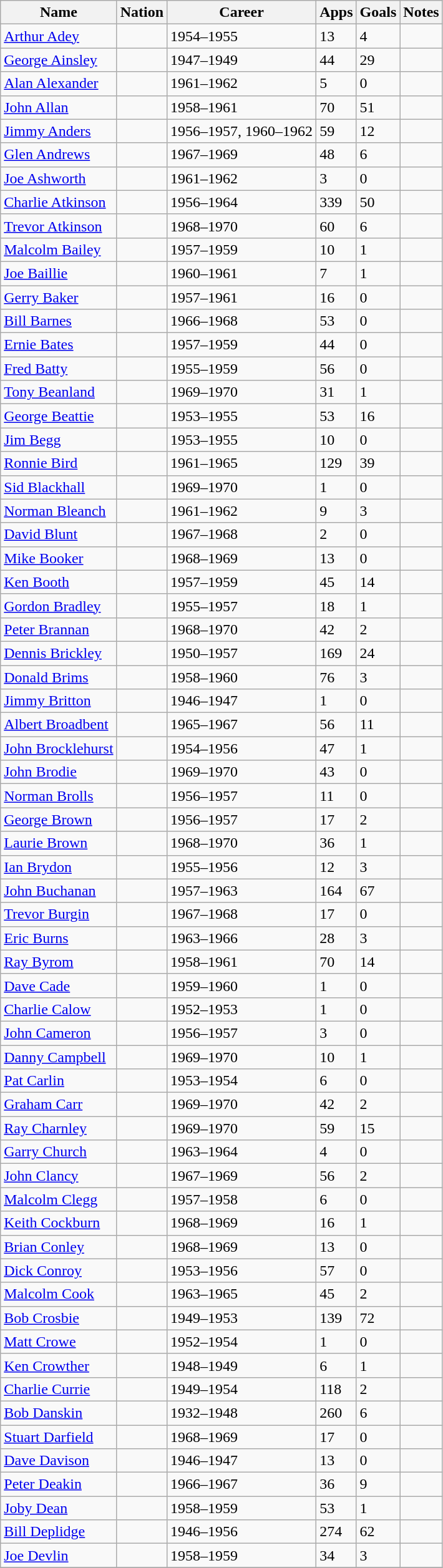<table class="wikitable sortable">
<tr>
<th>Name</th>
<th>Nation</th>
<th>Career</th>
<th>Apps</th>
<th>Goals</th>
<th class="unsortable">Notes</th>
</tr>
<tr>
<td><a href='#'>Arthur Adey</a></td>
<td></td>
<td>1954–1955</td>
<td>13</td>
<td>4</td>
<td></td>
</tr>
<tr>
<td><a href='#'>George Ainsley</a></td>
<td></td>
<td>1947–1949</td>
<td>44</td>
<td>29</td>
<td></td>
</tr>
<tr>
<td><a href='#'>Alan Alexander</a></td>
<td></td>
<td>1961–1962</td>
<td>5</td>
<td>0</td>
<td></td>
</tr>
<tr>
<td><a href='#'>John Allan</a></td>
<td></td>
<td>1958–1961</td>
<td>70</td>
<td>51</td>
<td></td>
</tr>
<tr>
<td><a href='#'>Jimmy Anders</a></td>
<td></td>
<td>1956–1957, 1960–1962</td>
<td>59</td>
<td>12</td>
<td></td>
</tr>
<tr>
<td><a href='#'>Glen Andrews</a></td>
<td></td>
<td>1967–1969</td>
<td>48</td>
<td>6</td>
<td></td>
</tr>
<tr>
<td><a href='#'>Joe Ashworth</a></td>
<td></td>
<td>1961–1962</td>
<td>3</td>
<td>0</td>
<td></td>
</tr>
<tr>
<td><a href='#'>Charlie Atkinson</a></td>
<td></td>
<td>1956–1964</td>
<td>339</td>
<td>50</td>
<td></td>
</tr>
<tr>
<td><a href='#'>Trevor Atkinson</a></td>
<td></td>
<td>1968–1970</td>
<td>60</td>
<td>6</td>
<td></td>
</tr>
<tr>
<td><a href='#'>Malcolm Bailey</a></td>
<td></td>
<td>1957–1959</td>
<td>10</td>
<td>1</td>
<td></td>
</tr>
<tr>
<td><a href='#'>Joe Baillie</a></td>
<td></td>
<td>1960–1961</td>
<td>7</td>
<td>1</td>
<td></td>
</tr>
<tr>
<td><a href='#'>Gerry Baker</a></td>
<td></td>
<td>1957–1961</td>
<td>16</td>
<td>0</td>
<td></td>
</tr>
<tr>
<td><a href='#'>Bill Barnes</a></td>
<td></td>
<td>1966–1968</td>
<td>53</td>
<td>0</td>
<td></td>
</tr>
<tr>
<td><a href='#'>Ernie Bates</a></td>
<td></td>
<td>1957–1959</td>
<td>44</td>
<td>0</td>
<td></td>
</tr>
<tr>
<td><a href='#'>Fred Batty</a></td>
<td></td>
<td>1955–1959</td>
<td>56</td>
<td>0</td>
<td></td>
</tr>
<tr>
<td><a href='#'>Tony Beanland</a></td>
<td></td>
<td>1969–1970</td>
<td>31</td>
<td>1</td>
<td></td>
</tr>
<tr>
<td><a href='#'>George Beattie</a></td>
<td></td>
<td>1953–1955</td>
<td>53</td>
<td>16</td>
<td></td>
</tr>
<tr>
<td><a href='#'>Jim Begg</a></td>
<td></td>
<td>1953–1955</td>
<td>10</td>
<td>0</td>
<td></td>
</tr>
<tr>
<td><a href='#'>Ronnie Bird</a></td>
<td></td>
<td>1961–1965</td>
<td>129</td>
<td>39</td>
<td></td>
</tr>
<tr>
<td><a href='#'>Sid Blackhall</a></td>
<td></td>
<td>1969–1970</td>
<td>1</td>
<td>0</td>
<td></td>
</tr>
<tr>
<td><a href='#'>Norman Bleanch</a></td>
<td></td>
<td>1961–1962</td>
<td>9</td>
<td>3</td>
<td></td>
</tr>
<tr>
<td><a href='#'>David Blunt</a></td>
<td></td>
<td>1967–1968</td>
<td>2</td>
<td>0</td>
<td></td>
</tr>
<tr>
<td><a href='#'>Mike Booker</a></td>
<td></td>
<td>1968–1969</td>
<td>13</td>
<td>0</td>
<td></td>
</tr>
<tr>
<td><a href='#'>Ken Booth</a></td>
<td></td>
<td>1957–1959</td>
<td>45</td>
<td>14</td>
<td></td>
</tr>
<tr>
<td><a href='#'>Gordon Bradley</a></td>
<td></td>
<td>1955–1957</td>
<td>18</td>
<td>1</td>
<td></td>
</tr>
<tr>
<td><a href='#'>Peter Brannan</a></td>
<td></td>
<td>1968–1970</td>
<td>42</td>
<td>2</td>
<td></td>
</tr>
<tr>
<td><a href='#'>Dennis Brickley</a></td>
<td></td>
<td>1950–1957</td>
<td>169</td>
<td>24</td>
<td></td>
</tr>
<tr>
<td><a href='#'>Donald Brims</a></td>
<td></td>
<td>1958–1960</td>
<td>76</td>
<td>3</td>
<td></td>
</tr>
<tr>
<td><a href='#'>Jimmy Britton</a></td>
<td></td>
<td>1946–1947</td>
<td>1</td>
<td>0</td>
<td></td>
</tr>
<tr>
<td><a href='#'>Albert Broadbent</a></td>
<td></td>
<td>1965–1967</td>
<td>56</td>
<td>11</td>
<td></td>
</tr>
<tr>
<td><a href='#'>John Brocklehurst</a></td>
<td></td>
<td>1954–1956</td>
<td>47</td>
<td>1</td>
<td></td>
</tr>
<tr>
<td><a href='#'>John Brodie</a></td>
<td></td>
<td>1969–1970</td>
<td>43</td>
<td>0</td>
<td></td>
</tr>
<tr>
<td><a href='#'>Norman Brolls</a></td>
<td></td>
<td>1956–1957</td>
<td>11</td>
<td>0</td>
<td></td>
</tr>
<tr>
<td><a href='#'>George Brown</a></td>
<td></td>
<td>1956–1957</td>
<td>17</td>
<td>2</td>
<td></td>
</tr>
<tr>
<td><a href='#'>Laurie Brown</a></td>
<td></td>
<td>1968–1970</td>
<td>36</td>
<td>1</td>
<td></td>
</tr>
<tr>
<td><a href='#'>Ian Brydon</a></td>
<td></td>
<td>1955–1956</td>
<td>12</td>
<td>3</td>
<td></td>
</tr>
<tr>
<td><a href='#'>John Buchanan</a></td>
<td></td>
<td>1957–1963</td>
<td>164</td>
<td>67</td>
<td></td>
</tr>
<tr>
<td><a href='#'>Trevor Burgin</a></td>
<td></td>
<td>1967–1968</td>
<td>17</td>
<td>0</td>
<td></td>
</tr>
<tr>
<td><a href='#'>Eric Burns</a></td>
<td></td>
<td>1963–1966</td>
<td>28</td>
<td>3</td>
<td></td>
</tr>
<tr>
<td><a href='#'>Ray Byrom</a></td>
<td></td>
<td>1958–1961</td>
<td>70</td>
<td>14</td>
<td></td>
</tr>
<tr>
<td><a href='#'>Dave Cade</a></td>
<td></td>
<td>1959–1960</td>
<td>1</td>
<td>0</td>
<td></td>
</tr>
<tr>
<td><a href='#'>Charlie Calow</a></td>
<td></td>
<td>1952–1953</td>
<td>1</td>
<td>0</td>
<td></td>
</tr>
<tr>
<td><a href='#'>John Cameron</a></td>
<td></td>
<td>1956–1957</td>
<td>3</td>
<td>0</td>
<td></td>
</tr>
<tr>
<td><a href='#'>Danny Campbell</a></td>
<td></td>
<td>1969–1970</td>
<td>10</td>
<td>1</td>
<td></td>
</tr>
<tr>
<td><a href='#'>Pat Carlin</a></td>
<td></td>
<td>1953–1954</td>
<td>6</td>
<td>0</td>
<td></td>
</tr>
<tr>
<td><a href='#'>Graham Carr</a></td>
<td></td>
<td>1969–1970</td>
<td>42</td>
<td>2</td>
<td></td>
</tr>
<tr>
<td><a href='#'>Ray Charnley</a></td>
<td></td>
<td>1969–1970</td>
<td>59</td>
<td>15</td>
<td></td>
</tr>
<tr>
<td><a href='#'>Garry Church</a></td>
<td></td>
<td>1963–1964</td>
<td>4</td>
<td>0</td>
<td></td>
</tr>
<tr>
<td><a href='#'>John Clancy</a></td>
<td></td>
<td>1967–1969</td>
<td>56</td>
<td>2</td>
<td></td>
</tr>
<tr>
<td><a href='#'>Malcolm Clegg</a></td>
<td></td>
<td>1957–1958</td>
<td>6</td>
<td>0</td>
<td></td>
</tr>
<tr>
<td><a href='#'>Keith Cockburn</a></td>
<td></td>
<td>1968–1969</td>
<td>16</td>
<td>1</td>
<td></td>
</tr>
<tr>
<td><a href='#'>Brian Conley</a></td>
<td></td>
<td>1968–1969</td>
<td>13</td>
<td>0</td>
<td></td>
</tr>
<tr>
<td><a href='#'>Dick Conroy</a></td>
<td></td>
<td>1953–1956</td>
<td>57</td>
<td>0</td>
<td></td>
</tr>
<tr>
<td><a href='#'>Malcolm Cook</a></td>
<td></td>
<td>1963–1965</td>
<td>45</td>
<td>2</td>
<td></td>
</tr>
<tr>
<td><a href='#'>Bob Crosbie</a></td>
<td></td>
<td>1949–1953</td>
<td>139</td>
<td>72</td>
<td></td>
</tr>
<tr>
<td><a href='#'>Matt Crowe</a></td>
<td></td>
<td>1952–1954</td>
<td>1</td>
<td>0</td>
<td></td>
</tr>
<tr>
<td><a href='#'>Ken Crowther</a></td>
<td></td>
<td>1948–1949</td>
<td>6</td>
<td>1</td>
<td></td>
</tr>
<tr>
<td><a href='#'>Charlie Currie</a></td>
<td></td>
<td>1949–1954</td>
<td>118</td>
<td>2</td>
<td></td>
</tr>
<tr>
<td><a href='#'>Bob Danskin</a></td>
<td></td>
<td>1932–1948</td>
<td>260</td>
<td>6</td>
<td></td>
</tr>
<tr>
<td><a href='#'>Stuart Darfield</a></td>
<td></td>
<td>1968–1969</td>
<td>17</td>
<td>0</td>
<td></td>
</tr>
<tr>
<td><a href='#'>Dave Davison</a></td>
<td></td>
<td>1946–1947</td>
<td>13</td>
<td>0</td>
<td></td>
</tr>
<tr>
<td><a href='#'>Peter Deakin</a></td>
<td></td>
<td>1966–1967</td>
<td>36</td>
<td>9</td>
<td></td>
</tr>
<tr>
<td><a href='#'>Joby Dean</a></td>
<td></td>
<td>1958–1959</td>
<td>53</td>
<td>1</td>
<td></td>
</tr>
<tr>
<td><a href='#'>Bill Deplidge</a></td>
<td></td>
<td>1946–1956</td>
<td>274</td>
<td>62</td>
<td></td>
</tr>
<tr>
<td><a href='#'>Joe Devlin</a></td>
<td></td>
<td>1958–1959</td>
<td>34</td>
<td>3</td>
<td></td>
</tr>
<tr>
</tr>
</table>
